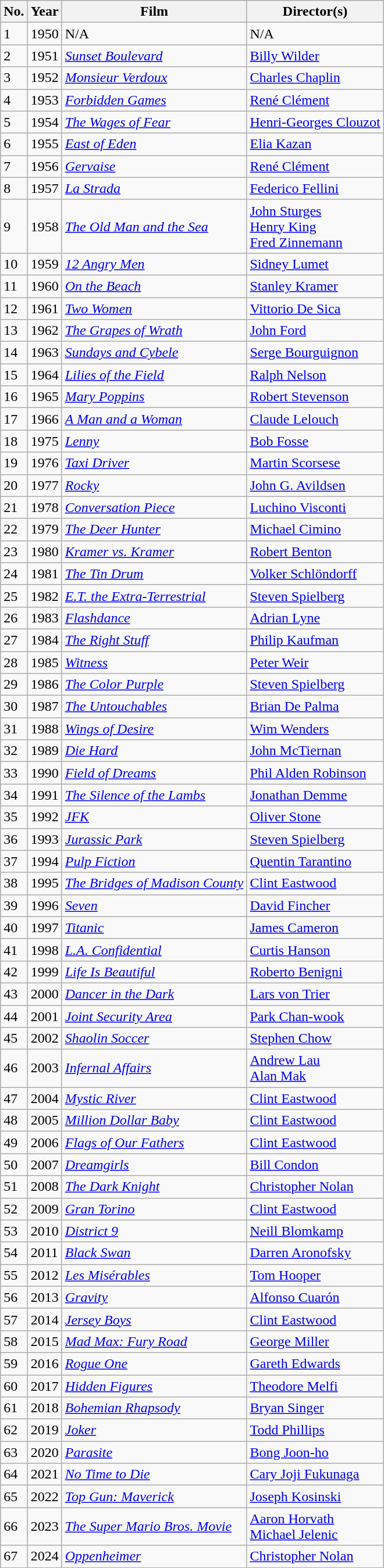<table class="wikitable">
<tr>
<th>No.</th>
<th>Year</th>
<th>Film</th>
<th>Director(s)</th>
</tr>
<tr>
<td>1</td>
<td>1950</td>
<td>N/A</td>
<td>N/A</td>
</tr>
<tr>
<td>2</td>
<td>1951</td>
<td><em><a href='#'>Sunset Boulevard</a></em></td>
<td><a href='#'>Billy Wilder</a></td>
</tr>
<tr>
<td>3</td>
<td>1952</td>
<td><em><a href='#'>Monsieur Verdoux</a></em></td>
<td><a href='#'>Charles Chaplin</a></td>
</tr>
<tr>
<td>4</td>
<td>1953</td>
<td><em><a href='#'>Forbidden Games</a></em></td>
<td><a href='#'>René Clément</a></td>
</tr>
<tr>
<td>5</td>
<td>1954</td>
<td><em><a href='#'>The Wages of Fear</a></em></td>
<td><a href='#'>Henri-Georges Clouzot</a></td>
</tr>
<tr>
<td>6</td>
<td>1955</td>
<td><em><a href='#'>East of Eden</a></em></td>
<td><a href='#'>Elia Kazan</a></td>
</tr>
<tr>
<td>7</td>
<td>1956</td>
<td><em><a href='#'>Gervaise</a></em></td>
<td><a href='#'>René Clément</a></td>
</tr>
<tr>
<td>8</td>
<td>1957</td>
<td><em><a href='#'>La Strada</a></em></td>
<td><a href='#'>Federico Fellini</a></td>
</tr>
<tr>
<td>9</td>
<td>1958</td>
<td><em><a href='#'>The Old Man and the Sea</a></em></td>
<td><a href='#'>John Sturges</a><br><a href='#'>Henry King</a><br><a href='#'>Fred Zinnemann</a></td>
</tr>
<tr>
<td>10</td>
<td>1959</td>
<td><em><a href='#'>12 Angry Men</a></em></td>
<td><a href='#'>Sidney Lumet</a></td>
</tr>
<tr>
<td>11</td>
<td>1960</td>
<td><em><a href='#'>On the Beach</a></em></td>
<td><a href='#'>Stanley Kramer</a></td>
</tr>
<tr>
<td>12</td>
<td>1961</td>
<td><em><a href='#'>Two Women</a></em></td>
<td><a href='#'>Vittorio De Sica</a></td>
</tr>
<tr>
<td>13</td>
<td>1962</td>
<td><em><a href='#'>The Grapes of Wrath</a></em></td>
<td><a href='#'>John Ford</a></td>
</tr>
<tr>
<td>14</td>
<td>1963</td>
<td><em><a href='#'>Sundays and Cybele</a></em></td>
<td><a href='#'>Serge Bourguignon</a></td>
</tr>
<tr>
<td>15</td>
<td>1964</td>
<td><em><a href='#'>Lilies of the Field</a></em></td>
<td><a href='#'>Ralph Nelson</a></td>
</tr>
<tr>
<td>16</td>
<td>1965</td>
<td><em><a href='#'>Mary Poppins</a></em></td>
<td><a href='#'>Robert Stevenson</a></td>
</tr>
<tr>
<td>17</td>
<td>1966</td>
<td><em><a href='#'>A Man and a Woman</a></em></td>
<td><a href='#'>Claude Lelouch</a></td>
</tr>
<tr>
<td>18</td>
<td>1975</td>
<td><em><a href='#'>Lenny</a></em></td>
<td><a href='#'>Bob Fosse</a></td>
</tr>
<tr>
<td>19</td>
<td>1976</td>
<td><em><a href='#'>Taxi Driver</a></em></td>
<td><a href='#'>Martin Scorsese</a></td>
</tr>
<tr>
<td>20</td>
<td>1977</td>
<td><em><a href='#'>Rocky</a></em></td>
<td><a href='#'>John G. Avildsen</a></td>
</tr>
<tr>
<td>21</td>
<td>1978</td>
<td><em><a href='#'>Conversation Piece</a></em></td>
<td><a href='#'>Luchino Visconti</a></td>
</tr>
<tr>
<td>22</td>
<td>1979</td>
<td><em><a href='#'>The Deer Hunter</a></em></td>
<td><a href='#'>Michael Cimino</a></td>
</tr>
<tr>
<td>23</td>
<td>1980</td>
<td><em><a href='#'>Kramer vs. Kramer</a></em></td>
<td><a href='#'>Robert Benton</a></td>
</tr>
<tr>
<td>24</td>
<td>1981</td>
<td><em><a href='#'>The Tin Drum</a></em></td>
<td><a href='#'>Volker Schlöndorff</a></td>
</tr>
<tr>
<td>25</td>
<td>1982</td>
<td><em><a href='#'>E.T. the Extra-Terrestrial</a></em></td>
<td><a href='#'>Steven Spielberg</a></td>
</tr>
<tr>
<td>26</td>
<td>1983</td>
<td><em><a href='#'>Flashdance</a></em></td>
<td><a href='#'>Adrian Lyne</a></td>
</tr>
<tr>
<td>27</td>
<td>1984</td>
<td><em><a href='#'>The Right Stuff</a></em></td>
<td><a href='#'>Philip Kaufman</a></td>
</tr>
<tr>
<td>28</td>
<td>1985</td>
<td><em><a href='#'>Witness</a></em></td>
<td><a href='#'>Peter Weir</a></td>
</tr>
<tr>
<td>29</td>
<td>1986</td>
<td><em><a href='#'>The Color Purple</a></em></td>
<td><a href='#'>Steven Spielberg</a></td>
</tr>
<tr>
<td>30</td>
<td>1987</td>
<td><em><a href='#'>The Untouchables</a></em></td>
<td><a href='#'>Brian De Palma</a></td>
</tr>
<tr>
<td>31</td>
<td>1988</td>
<td><em><a href='#'>Wings of Desire</a></em></td>
<td><a href='#'>Wim Wenders</a></td>
</tr>
<tr>
<td>32</td>
<td>1989</td>
<td><em><a href='#'>Die Hard</a></em></td>
<td><a href='#'>John McTiernan</a></td>
</tr>
<tr>
<td>33</td>
<td>1990</td>
<td><em><a href='#'>Field of Dreams</a></em></td>
<td><a href='#'>Phil Alden Robinson</a></td>
</tr>
<tr>
<td>34</td>
<td>1991</td>
<td><em><a href='#'>The Silence of the Lambs</a></em></td>
<td><a href='#'>Jonathan Demme</a></td>
</tr>
<tr>
<td>35</td>
<td>1992</td>
<td><em><a href='#'>JFK</a></em></td>
<td><a href='#'>Oliver Stone</a></td>
</tr>
<tr>
<td>36</td>
<td>1993</td>
<td><em><a href='#'>Jurassic Park</a></em></td>
<td><a href='#'>Steven Spielberg</a></td>
</tr>
<tr>
<td>37</td>
<td>1994</td>
<td><em><a href='#'>Pulp Fiction</a></em></td>
<td><a href='#'>Quentin Tarantino</a></td>
</tr>
<tr>
<td>38</td>
<td>1995</td>
<td><em><a href='#'>The Bridges of Madison County</a></em></td>
<td><a href='#'>Clint Eastwood</a></td>
</tr>
<tr>
<td>39</td>
<td>1996</td>
<td><em><a href='#'>Seven</a></em></td>
<td><a href='#'>David Fincher</a></td>
</tr>
<tr>
<td>40</td>
<td>1997</td>
<td><em><a href='#'>Titanic</a></em></td>
<td><a href='#'>James Cameron</a></td>
</tr>
<tr>
<td>41</td>
<td>1998</td>
<td><em><a href='#'>L.A. Confidential</a></em></td>
<td><a href='#'>Curtis Hanson</a></td>
</tr>
<tr>
<td>42</td>
<td>1999</td>
<td><em><a href='#'>Life Is Beautiful</a></em></td>
<td><a href='#'>Roberto Benigni</a></td>
</tr>
<tr>
<td>43</td>
<td>2000</td>
<td><em><a href='#'>Dancer in the Dark</a></em></td>
<td><a href='#'>Lars von Trier</a></td>
</tr>
<tr>
<td>44</td>
<td>2001</td>
<td><em><a href='#'>Joint Security Area</a></em></td>
<td><a href='#'>Park Chan-wook</a></td>
</tr>
<tr>
<td>45</td>
<td>2002</td>
<td><em><a href='#'>Shaolin Soccer</a></em></td>
<td><a href='#'>Stephen Chow</a></td>
</tr>
<tr>
<td>46</td>
<td>2003</td>
<td><em><a href='#'>Infernal Affairs</a></em></td>
<td><a href='#'>Andrew Lau</a><br><a href='#'>Alan Mak</a></td>
</tr>
<tr>
<td>47</td>
<td>2004</td>
<td><em><a href='#'>Mystic River</a></em></td>
<td><a href='#'>Clint Eastwood</a></td>
</tr>
<tr>
<td>48</td>
<td>2005</td>
<td><em><a href='#'>Million Dollar Baby</a></em></td>
<td><a href='#'>Clint Eastwood</a></td>
</tr>
<tr>
<td>49</td>
<td>2006</td>
<td><em><a href='#'>Flags of Our Fathers</a></em></td>
<td><a href='#'>Clint Eastwood</a></td>
</tr>
<tr>
<td>50</td>
<td>2007</td>
<td><em><a href='#'>Dreamgirls</a></em></td>
<td><a href='#'>Bill Condon</a></td>
</tr>
<tr>
<td>51</td>
<td>2008</td>
<td><em><a href='#'>The Dark Knight</a></em></td>
<td><a href='#'>Christopher Nolan</a></td>
</tr>
<tr>
<td>52</td>
<td>2009</td>
<td><em><a href='#'>Gran Torino</a></em></td>
<td><a href='#'>Clint Eastwood</a></td>
</tr>
<tr>
<td>53</td>
<td>2010</td>
<td><em><a href='#'>District 9</a></em></td>
<td><a href='#'>Neill Blomkamp</a></td>
</tr>
<tr>
<td>54</td>
<td>2011</td>
<td><em><a href='#'>Black Swan</a></em></td>
<td><a href='#'>Darren Aronofsky</a></td>
</tr>
<tr>
<td>55</td>
<td>2012</td>
<td><em><a href='#'>Les Misérables</a></em></td>
<td><a href='#'>Tom Hooper</a></td>
</tr>
<tr>
<td>56</td>
<td>2013</td>
<td><em><a href='#'>Gravity</a></em></td>
<td><a href='#'>Alfonso Cuarón</a></td>
</tr>
<tr>
<td>57</td>
<td>2014</td>
<td><em><a href='#'>Jersey Boys</a></em></td>
<td><a href='#'>Clint Eastwood</a></td>
</tr>
<tr>
<td>58</td>
<td>2015</td>
<td><em><a href='#'>Mad Max: Fury Road</a></em></td>
<td><a href='#'>George Miller</a></td>
</tr>
<tr>
<td>59</td>
<td>2016</td>
<td><em><a href='#'>Rogue One</a></em></td>
<td><a href='#'>Gareth Edwards</a></td>
</tr>
<tr>
<td>60</td>
<td>2017</td>
<td><em><a href='#'>Hidden Figures</a></em></td>
<td><a href='#'>Theodore Melfi</a></td>
</tr>
<tr>
<td>61</td>
<td>2018</td>
<td><em><a href='#'>Bohemian Rhapsody</a></em></td>
<td><a href='#'>Bryan Singer</a></td>
</tr>
<tr>
<td>62</td>
<td>2019</td>
<td><em><a href='#'>Joker</a></em></td>
<td><a href='#'>Todd Phillips</a></td>
</tr>
<tr>
<td>63</td>
<td>2020</td>
<td><em><a href='#'>Parasite</a></em></td>
<td><a href='#'>Bong Joon-ho</a></td>
</tr>
<tr>
<td>64</td>
<td>2021</td>
<td><em><a href='#'>No Time to Die</a></em></td>
<td><a href='#'>Cary Joji Fukunaga</a></td>
</tr>
<tr>
<td>65</td>
<td>2022</td>
<td><em><a href='#'>Top Gun: Maverick</a></em></td>
<td><a href='#'>Joseph Kosinski</a></td>
</tr>
<tr>
<td>66</td>
<td>2023</td>
<td><em><a href='#'>The Super Mario Bros. Movie</a></em></td>
<td><a href='#'>Aaron Horvath</a><br><a href='#'>Michael Jelenic</a></td>
</tr>
<tr>
<td>67</td>
<td>2024</td>
<td><em><a href='#'>Oppenheimer</a></em></td>
<td><a href='#'>Christopher Nolan</a></td>
</tr>
<tr>
</tr>
</table>
